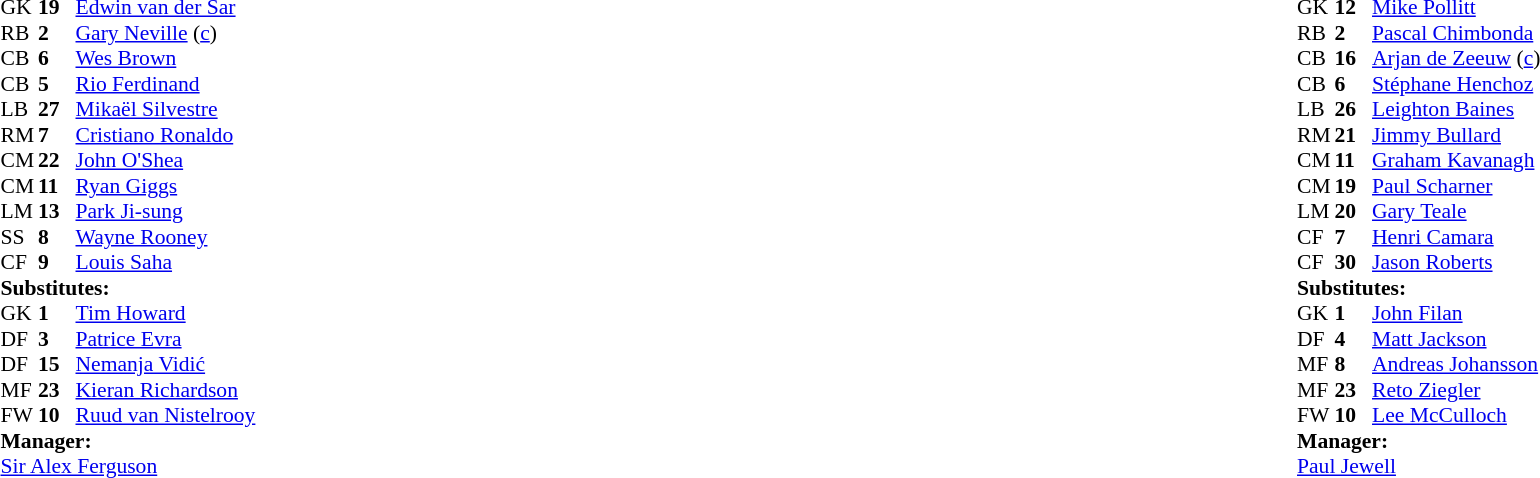<table width="100%">
<tr>
<td valign="top" width="50%"><br><table style="font-size: 90%" cellspacing="0" cellpadding="0">
<tr>
<th width="25"></th>
<th width="25"></th>
</tr>
<tr>
<td>GK</td>
<td><strong>19</strong></td>
<td> <a href='#'>Edwin van der Sar</a></td>
</tr>
<tr>
<td>RB</td>
<td><strong>2</strong></td>
<td> <a href='#'>Gary Neville</a> (<a href='#'>c</a>)</td>
</tr>
<tr>
<td>CB</td>
<td><strong>6</strong></td>
<td> <a href='#'>Wes Brown</a></td>
<td></td>
<td></td>
</tr>
<tr>
<td>CB</td>
<td><strong>5</strong></td>
<td> <a href='#'>Rio Ferdinand</a></td>
</tr>
<tr>
<td>LB</td>
<td><strong>27</strong></td>
<td> <a href='#'>Mikaël Silvestre</a></td>
<td></td>
<td></td>
</tr>
<tr>
<td>RM</td>
<td><strong>7</strong></td>
<td> <a href='#'>Cristiano Ronaldo</a></td>
<td></td>
<td></td>
</tr>
<tr>
<td>CM</td>
<td><strong>22</strong></td>
<td> <a href='#'>John O'Shea</a></td>
</tr>
<tr>
<td>CM</td>
<td><strong>11</strong></td>
<td> <a href='#'>Ryan Giggs</a></td>
</tr>
<tr>
<td>LM</td>
<td><strong>13</strong></td>
<td> <a href='#'>Park Ji-sung</a></td>
</tr>
<tr>
<td>SS</td>
<td><strong>8</strong></td>
<td> <a href='#'>Wayne Rooney</a></td>
</tr>
<tr>
<td>CF</td>
<td><strong>9</strong></td>
<td> <a href='#'>Louis Saha</a></td>
</tr>
<tr>
<td colspan=3><strong>Substitutes:</strong></td>
</tr>
<tr>
<td>GK</td>
<td><strong>1</strong></td>
<td> <a href='#'>Tim Howard</a></td>
</tr>
<tr>
<td>DF</td>
<td><strong>3</strong></td>
<td> <a href='#'>Patrice Evra</a></td>
<td></td>
<td></td>
</tr>
<tr>
<td>DF</td>
<td><strong>15</strong></td>
<td> <a href='#'>Nemanja Vidić</a></td>
<td></td>
<td></td>
</tr>
<tr>
<td>MF</td>
<td><strong>23</strong></td>
<td> <a href='#'>Kieran Richardson</a></td>
<td></td>
<td></td>
</tr>
<tr>
<td>FW</td>
<td><strong>10</strong></td>
<td> <a href='#'>Ruud van Nistelrooy</a></td>
</tr>
<tr>
<td colspan=3><strong>Manager:</strong></td>
</tr>
<tr>
<td colspan="4"> <a href='#'>Sir Alex Ferguson</a></td>
</tr>
</table>
</td>
<td valign="top"></td>
<td valign="top" width="50%"><br><table style="font-size: 90%" cellspacing="0" cellpadding="0" align="center">
<tr>
<th width="25"></th>
<th width="25"></th>
</tr>
<tr>
<td>GK</td>
<td><strong>12</strong></td>
<td> <a href='#'>Mike Pollitt</a></td>
<td></td>
<td></td>
</tr>
<tr>
<td>RB</td>
<td><strong>2</strong></td>
<td> <a href='#'>Pascal Chimbonda</a></td>
</tr>
<tr>
<td>CB</td>
<td><strong>16</strong></td>
<td> <a href='#'>Arjan de Zeeuw</a> (<a href='#'>c</a>)</td>
<td></td>
</tr>
<tr>
<td>CB</td>
<td><strong>6</strong></td>
<td> <a href='#'>Stéphane Henchoz</a></td>
<td></td>
<td></td>
</tr>
<tr>
<td>LB</td>
<td><strong>26</strong></td>
<td> <a href='#'>Leighton Baines</a></td>
</tr>
<tr>
<td>RM</td>
<td><strong>21</strong></td>
<td> <a href='#'>Jimmy Bullard</a></td>
</tr>
<tr>
<td>CM</td>
<td><strong>11</strong></td>
<td> <a href='#'>Graham Kavanagh</a></td>
<td></td>
<td></td>
</tr>
<tr>
<td>CM</td>
<td><strong>19</strong></td>
<td> <a href='#'>Paul Scharner</a></td>
</tr>
<tr>
<td>LM</td>
<td><strong>20</strong></td>
<td> <a href='#'>Gary Teale</a></td>
</tr>
<tr>
<td>CF</td>
<td><strong>7</strong></td>
<td> <a href='#'>Henri Camara</a></td>
</tr>
<tr>
<td>CF</td>
<td><strong>30</strong></td>
<td> <a href='#'>Jason Roberts</a></td>
</tr>
<tr>
<td colspan=3><strong>Substitutes:</strong></td>
</tr>
<tr>
<td>GK</td>
<td><strong>1</strong></td>
<td> <a href='#'>John Filan</a></td>
<td></td>
<td></td>
</tr>
<tr>
<td>DF</td>
<td><strong>4</strong></td>
<td> <a href='#'>Matt Jackson</a></td>
</tr>
<tr>
<td>MF</td>
<td><strong>8</strong></td>
<td> <a href='#'>Andreas Johansson</a></td>
</tr>
<tr>
<td>MF</td>
<td><strong>23</strong></td>
<td> <a href='#'>Reto Ziegler</a></td>
<td></td>
<td></td>
</tr>
<tr>
<td>FW</td>
<td><strong>10</strong></td>
<td> <a href='#'>Lee McCulloch</a></td>
<td></td>
<td></td>
</tr>
<tr>
<td colspan=3><strong>Manager:</strong></td>
</tr>
<tr>
<td colspan="4"> <a href='#'>Paul Jewell</a></td>
</tr>
</table>
</td>
</tr>
</table>
